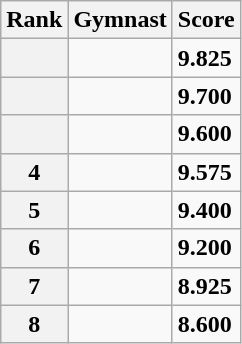<table class="wikitable sortable">
<tr>
<th scope="col">Rank</th>
<th scope="col">Gymnast</th>
<th scope="col">Score</th>
</tr>
<tr>
<th scope="row"></th>
<td></td>
<td><strong>9.825</strong></td>
</tr>
<tr>
<th scope="row"></th>
<td></td>
<td><strong>9.700</strong></td>
</tr>
<tr>
<th scope="row"></th>
<td></td>
<td><strong>9.600</strong></td>
</tr>
<tr>
<th scope="row">4</th>
<td></td>
<td><strong>9.575</strong></td>
</tr>
<tr>
<th scope="row">5</th>
<td></td>
<td><strong>9.400</strong></td>
</tr>
<tr>
<th scope="row">6</th>
<td></td>
<td><strong>9.200</strong></td>
</tr>
<tr>
<th scope="row">7</th>
<td></td>
<td><strong>8.925</strong></td>
</tr>
<tr>
<th scope="row">8</th>
<td></td>
<td><strong>8.600</strong></td>
</tr>
</table>
